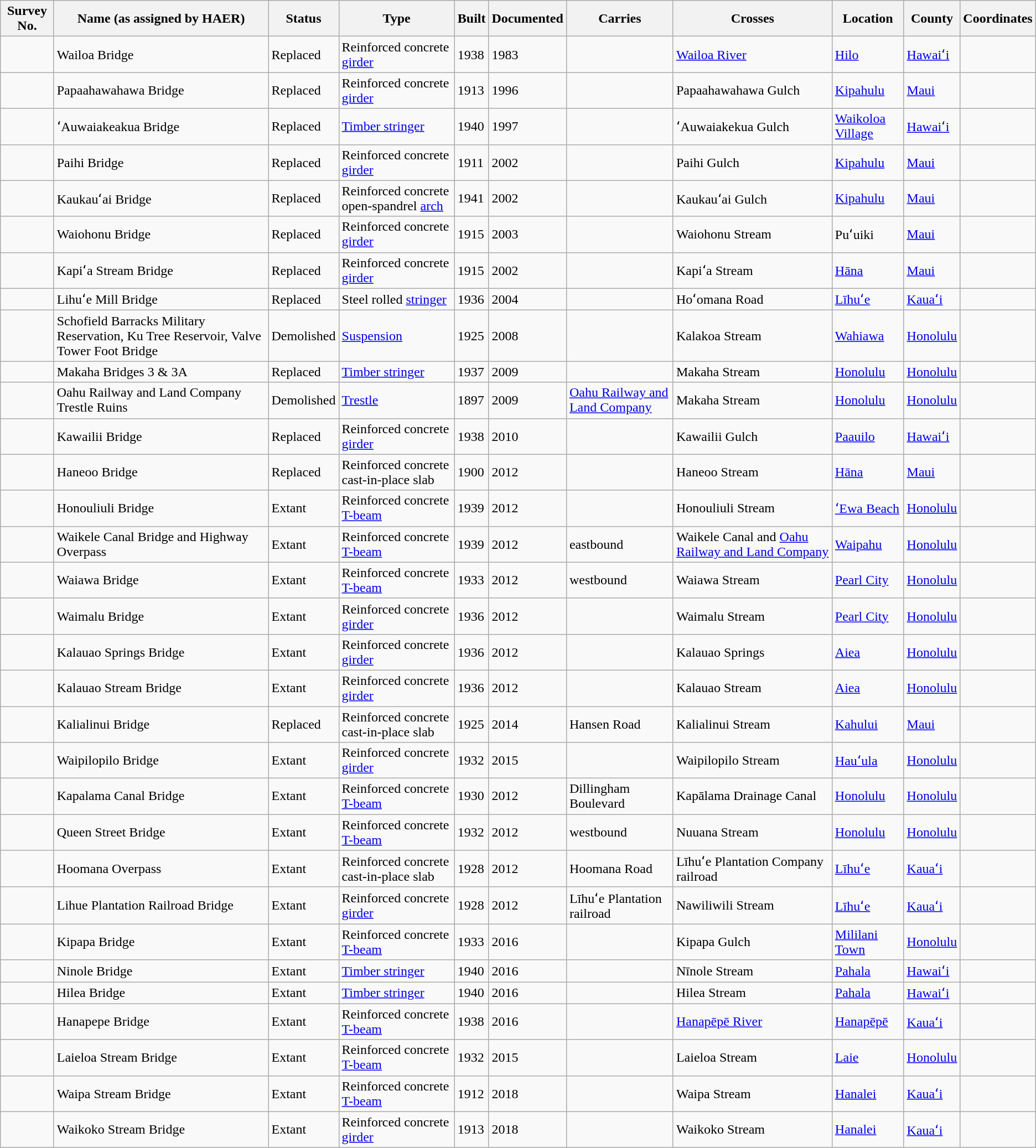<table class="wikitable sortable">
<tr>
<th>Survey No.</th>
<th>Name (as assigned by HAER)</th>
<th>Status</th>
<th>Type</th>
<th>Built</th>
<th>Documented</th>
<th>Carries</th>
<th>Crosses</th>
<th>Location</th>
<th>County</th>
<th>Coordinates</th>
</tr>
<tr>
<td></td>
<td>Wailoa Bridge</td>
<td>Replaced</td>
<td>Reinforced concrete <a href='#'>girder</a></td>
<td>1938</td>
<td>1983</td>
<td></td>
<td><a href='#'>Wailoa River</a></td>
<td><a href='#'>Hilo</a></td>
<td><a href='#'>Hawaiʻi</a></td>
<td></td>
</tr>
<tr>
<td></td>
<td>Papaahawahawa Bridge</td>
<td>Replaced</td>
<td>Reinforced concrete <a href='#'>girder</a></td>
<td>1913</td>
<td>1996</td>
<td></td>
<td>Papaahawahawa Gulch</td>
<td><a href='#'>Kipahulu</a></td>
<td><a href='#'>Maui</a></td>
<td></td>
</tr>
<tr>
<td></td>
<td>ʻAuwaiakeakua Bridge</td>
<td>Replaced</td>
<td><a href='#'>Timber stringer</a></td>
<td>1940</td>
<td>1997</td>
<td></td>
<td>ʻAuwaiakekua Gulch</td>
<td><a href='#'>Waikoloa Village</a></td>
<td><a href='#'>Hawaiʻi</a></td>
<td></td>
</tr>
<tr>
<td></td>
<td>Paihi Bridge</td>
<td>Replaced</td>
<td>Reinforced concrete <a href='#'>girder</a></td>
<td>1911</td>
<td>2002</td>
<td></td>
<td>Paihi Gulch</td>
<td><a href='#'>Kipahulu</a></td>
<td><a href='#'>Maui</a></td>
<td></td>
</tr>
<tr>
<td></td>
<td>Kaukauʻai Bridge</td>
<td>Replaced</td>
<td>Reinforced concrete open-spandrel <a href='#'>arch</a></td>
<td>1941</td>
<td>2002</td>
<td></td>
<td>Kaukauʻai Gulch</td>
<td><a href='#'>Kipahulu</a></td>
<td><a href='#'>Maui</a></td>
<td></td>
</tr>
<tr>
<td></td>
<td>Waiohonu Bridge</td>
<td>Replaced</td>
<td>Reinforced concrete <a href='#'>girder</a></td>
<td>1915</td>
<td>2003</td>
<td></td>
<td>Waiohonu Stream</td>
<td>Puʻuiki</td>
<td><a href='#'>Maui</a></td>
<td></td>
</tr>
<tr>
<td></td>
<td>Kapiʻa Stream Bridge</td>
<td>Replaced</td>
<td>Reinforced concrete <a href='#'>girder</a></td>
<td>1915</td>
<td>2002</td>
<td></td>
<td>Kapiʻa Stream</td>
<td><a href='#'>Hāna</a></td>
<td><a href='#'>Maui</a></td>
<td></td>
</tr>
<tr>
<td></td>
<td>Lihuʻe Mill Bridge</td>
<td>Replaced</td>
<td>Steel rolled <a href='#'>stringer</a></td>
<td>1936</td>
<td>2004</td>
<td></td>
<td>Hoʻomana Road</td>
<td><a href='#'>Līhuʻe</a></td>
<td><a href='#'>Kauaʻi</a></td>
<td></td>
</tr>
<tr>
<td></td>
<td>Schofield Barracks Military Reservation, Ku Tree Reservoir, Valve Tower Foot Bridge</td>
<td>Demolished</td>
<td><a href='#'>Suspension</a></td>
<td>1925</td>
<td>2008</td>
<td></td>
<td>Kalakoa Stream</td>
<td><a href='#'>Wahiawa</a></td>
<td><a href='#'>Honolulu</a></td>
<td></td>
</tr>
<tr>
<td></td>
<td>Makaha Bridges 3 & 3A</td>
<td>Replaced</td>
<td><a href='#'>Timber stringer</a></td>
<td>1937</td>
<td>2009</td>
<td></td>
<td>Makaha Stream</td>
<td><a href='#'>Honolulu</a></td>
<td><a href='#'>Honolulu</a></td>
<td></td>
</tr>
<tr>
<td></td>
<td>Oahu Railway and Land Company Trestle Ruins</td>
<td>Demolished</td>
<td><a href='#'>Trestle</a></td>
<td>1897</td>
<td>2009</td>
<td><a href='#'>Oahu Railway and Land Company</a></td>
<td>Makaha Stream</td>
<td><a href='#'>Honolulu</a></td>
<td><a href='#'>Honolulu</a></td>
<td></td>
</tr>
<tr>
<td></td>
<td>Kawailii Bridge</td>
<td>Replaced</td>
<td>Reinforced concrete <a href='#'>girder</a></td>
<td>1938</td>
<td>2010</td>
<td></td>
<td>Kawailii Gulch</td>
<td><a href='#'>Paauilo</a></td>
<td><a href='#'>Hawaiʻi</a></td>
<td></td>
</tr>
<tr>
<td></td>
<td>Haneoo Bridge</td>
<td>Replaced</td>
<td>Reinforced concrete cast-in-place slab</td>
<td>1900</td>
<td>2012</td>
<td></td>
<td>Haneoo Stream</td>
<td><a href='#'>Hāna</a></td>
<td><a href='#'>Maui</a></td>
<td></td>
</tr>
<tr>
<td></td>
<td>Honouliuli Bridge</td>
<td>Extant</td>
<td>Reinforced concrete <a href='#'>T-beam</a></td>
<td>1939</td>
<td>2012</td>
<td></td>
<td>Honouliuli Stream</td>
<td><a href='#'>ʻEwa Beach</a></td>
<td><a href='#'>Honolulu</a></td>
<td></td>
</tr>
<tr>
<td></td>
<td>Waikele Canal Bridge and Highway Overpass</td>
<td>Extant</td>
<td>Reinforced concrete <a href='#'>T-beam</a></td>
<td>1939</td>
<td>2012</td>
<td> eastbound</td>
<td>Waikele Canal and <a href='#'>Oahu Railway and Land Company</a></td>
<td><a href='#'>Waipahu</a></td>
<td><a href='#'>Honolulu</a></td>
<td></td>
</tr>
<tr>
<td></td>
<td>Waiawa Bridge</td>
<td>Extant</td>
<td>Reinforced concrete <a href='#'>T-beam</a></td>
<td>1933</td>
<td>2012</td>
<td> westbound</td>
<td>Waiawa Stream</td>
<td><a href='#'>Pearl City</a></td>
<td><a href='#'>Honolulu</a></td>
<td></td>
</tr>
<tr>
<td></td>
<td>Waimalu Bridge</td>
<td>Extant</td>
<td>Reinforced concrete <a href='#'>girder</a></td>
<td>1936</td>
<td>2012</td>
<td></td>
<td>Waimalu Stream</td>
<td><a href='#'>Pearl City</a></td>
<td><a href='#'>Honolulu</a></td>
<td></td>
</tr>
<tr>
<td></td>
<td>Kalauao Springs Bridge</td>
<td>Extant</td>
<td>Reinforced concrete <a href='#'>girder</a></td>
<td>1936</td>
<td>2012</td>
<td></td>
<td>Kalauao Springs</td>
<td><a href='#'>Aiea</a></td>
<td><a href='#'>Honolulu</a></td>
<td></td>
</tr>
<tr>
<td></td>
<td>Kalauao Stream Bridge</td>
<td>Extant</td>
<td>Reinforced concrete <a href='#'>girder</a></td>
<td>1936</td>
<td>2012</td>
<td></td>
<td>Kalauao Stream</td>
<td><a href='#'>Aiea</a></td>
<td><a href='#'>Honolulu</a></td>
<td></td>
</tr>
<tr>
<td></td>
<td>Kalialinui Bridge</td>
<td>Replaced</td>
<td>Reinforced concrete cast-in-place slab</td>
<td>1925</td>
<td>2014</td>
<td>Hansen Road</td>
<td>Kalialinui Stream</td>
<td><a href='#'>Kahului</a></td>
<td><a href='#'>Maui</a></td>
<td></td>
</tr>
<tr>
<td></td>
<td>Waipilopilo Bridge</td>
<td>Extant</td>
<td>Reinforced concrete <a href='#'>girder</a></td>
<td>1932</td>
<td>2015</td>
<td></td>
<td>Waipilopilo Stream</td>
<td><a href='#'>Hauʻula</a></td>
<td><a href='#'>Honolulu</a></td>
<td></td>
</tr>
<tr>
<td></td>
<td>Kapalama Canal Bridge</td>
<td>Extant</td>
<td>Reinforced concrete <a href='#'>T-beam</a></td>
<td>1930</td>
<td>2012</td>
<td>Dillingham Boulevard</td>
<td>Kapālama Drainage Canal</td>
<td><a href='#'>Honolulu</a></td>
<td><a href='#'>Honolulu</a></td>
<td></td>
</tr>
<tr>
<td></td>
<td>Queen Street Bridge</td>
<td>Extant</td>
<td>Reinforced concrete <a href='#'>T-beam</a></td>
<td>1932</td>
<td>2012</td>
<td> westbound</td>
<td>Nuuana Stream</td>
<td><a href='#'>Honolulu</a></td>
<td><a href='#'>Honolulu</a></td>
<td></td>
</tr>
<tr>
<td></td>
<td>Hoomana Overpass</td>
<td>Extant</td>
<td>Reinforced concrete cast-in-place slab</td>
<td>1928</td>
<td>2012</td>
<td>Hoomana Road</td>
<td>Līhuʻe Plantation Company railroad</td>
<td><a href='#'>Līhuʻe</a></td>
<td><a href='#'>Kauaʻi</a></td>
<td></td>
</tr>
<tr>
<td></td>
<td>Lihue Plantation Railroad Bridge</td>
<td>Extant</td>
<td>Reinforced concrete <a href='#'>girder</a></td>
<td>1928</td>
<td>2012</td>
<td>Līhuʻe Plantation railroad</td>
<td>Nawiliwili Stream</td>
<td><a href='#'>Līhuʻe</a></td>
<td><a href='#'>Kauaʻi</a></td>
<td></td>
</tr>
<tr>
<td></td>
<td>Kipapa Bridge</td>
<td>Extant</td>
<td>Reinforced concrete <a href='#'>T-beam</a></td>
<td>1933</td>
<td>2016</td>
<td></td>
<td>Kipapa Gulch</td>
<td><a href='#'>Mililani Town</a></td>
<td><a href='#'>Honolulu</a></td>
<td></td>
</tr>
<tr>
<td></td>
<td>Ninole Bridge</td>
<td>Extant</td>
<td><a href='#'>Timber stringer</a></td>
<td>1940</td>
<td>2016</td>
<td></td>
<td>Nīnole Stream</td>
<td><a href='#'>Pahala</a></td>
<td><a href='#'>Hawaiʻi</a></td>
<td></td>
</tr>
<tr>
<td></td>
<td>Hilea Bridge</td>
<td>Extant</td>
<td><a href='#'>Timber stringer</a></td>
<td>1940</td>
<td>2016</td>
<td></td>
<td>Hilea Stream</td>
<td><a href='#'>Pahala</a></td>
<td><a href='#'>Hawaiʻi</a></td>
<td></td>
</tr>
<tr>
<td></td>
<td>Hanapepe Bridge</td>
<td>Extant</td>
<td>Reinforced concrete <a href='#'>T-beam</a></td>
<td>1938</td>
<td>2016</td>
<td></td>
<td><a href='#'>Hanapēpē River</a></td>
<td><a href='#'>Hanapēpē</a></td>
<td><a href='#'>Kauaʻi</a></td>
<td></td>
</tr>
<tr>
<td></td>
<td>Laieloa Stream Bridge</td>
<td>Extant</td>
<td>Reinforced concrete <a href='#'>T-beam</a></td>
<td>1932</td>
<td>2015</td>
<td></td>
<td>Laieloa Stream</td>
<td><a href='#'>Laie</a></td>
<td><a href='#'>Honolulu</a></td>
<td></td>
</tr>
<tr>
<td></td>
<td>Waipa Stream Bridge</td>
<td>Extant</td>
<td>Reinforced concrete <a href='#'>T-beam</a></td>
<td>1912</td>
<td>2018</td>
<td></td>
<td>Waipa Stream</td>
<td><a href='#'>Hanalei</a></td>
<td><a href='#'>Kauaʻi</a></td>
<td></td>
</tr>
<tr>
<td></td>
<td>Waikoko Stream Bridge</td>
<td>Extant</td>
<td>Reinforced concrete <a href='#'>girder</a></td>
<td>1913</td>
<td>2018</td>
<td></td>
<td>Waikoko Stream</td>
<td><a href='#'>Hanalei</a></td>
<td><a href='#'>Kauaʻi</a></td>
<td></td>
</tr>
</table>
